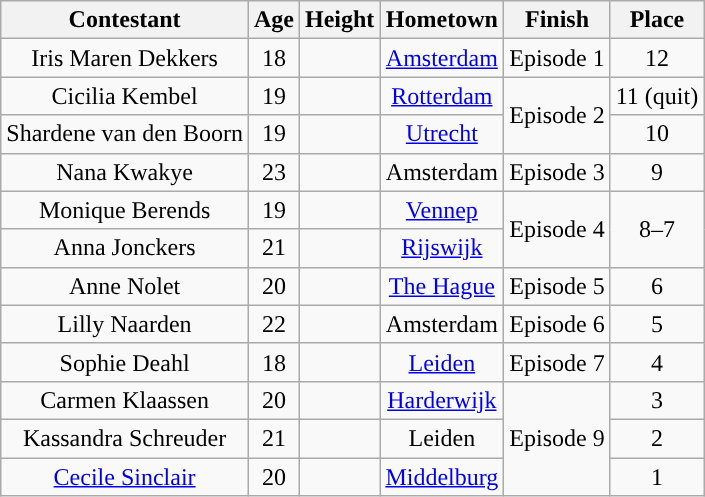<table class="wikitable sortable" style="text-align:center;">
<tr>
<th>Contestant</th>
<th>Age</th>
<th>Height</th>
<th>Hometown</th>
<th>Finish</th>
<th>Place</th>
</tr>
<tr>
<td>Iris Maren Dekkers</td>
<td>18</td>
<td></td>
<td><a href='#'>Amsterdam</a></td>
<td>Episode 1</td>
<td>12</td>
</tr>
<tr>
<td>Cicilia Kembel</td>
<td>19</td>
<td></td>
<td><a href='#'>Rotterdam</a></td>
<td rowspan="2">Episode 2</td>
<td>11 (quit)</td>
</tr>
<tr>
<td>Shardene van den Boorn</td>
<td>19</td>
<td></td>
<td><a href='#'>Utrecht</a></td>
<td>10</td>
</tr>
<tr>
<td>Nana Kwakye </td>
<td>23</td>
<td></td>
<td>Amsterdam</td>
<td>Episode 3</td>
<td>9</td>
</tr>
<tr>
<td>Monique Berends</td>
<td>19</td>
<td></td>
<td><a href='#'>Vennep</a></td>
<td rowspan="2">Episode 4</td>
<td rowspan="2">8–7</td>
</tr>
<tr>
<td>Anna Jonckers </td>
<td>21</td>
<td></td>
<td><a href='#'>Rijswijk</a></td>
</tr>
<tr>
<td>Anne Nolet </td>
<td>20</td>
<td></td>
<td><a href='#'>The Hague</a></td>
<td>Episode 5</td>
<td>6</td>
</tr>
<tr>
<td>Lilly Naarden</td>
<td>22</td>
<td></td>
<td>Amsterdam</td>
<td>Episode 6</td>
<td>5</td>
</tr>
<tr>
<td>Sophie Deahl </td>
<td>18</td>
<td></td>
<td><a href='#'>Leiden</a></td>
<td>Episode 7</td>
<td>4</td>
</tr>
<tr>
<td>Carmen Klaassen </td>
<td>20</td>
<td></td>
<td><a href='#'>Harderwijk</a></td>
<td rowspan="3">Episode 9</td>
<td>3</td>
</tr>
<tr>
<td>Kassandra Schreuder </td>
<td>21</td>
<td></td>
<td Leiden>Leiden</td>
<td>2</td>
</tr>
<tr>
<td><a href='#'>Cecile Sinclair</a></td>
<td>20</td>
<td></td>
<td><a href='#'>Middelburg</a></td>
<td>1</td>
</tr>
</table>
